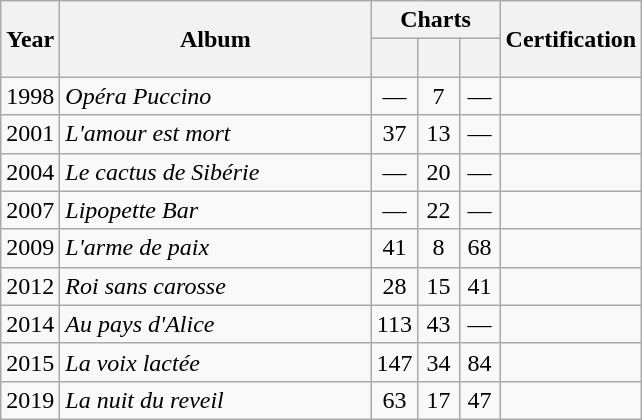<table class="wikitable">
<tr>
<th align="center" rowspan="2" width="10">Year</th>
<th align="center" rowspan="2" width="200">Album</th>
<th align="center" colspan="3">Charts</th>
<th align="center" rowspan="2" width="50">Certification</th>
</tr>
<tr>
<th width="20"><br></th>
<th width="20"><br></th>
<th width="20"><br></th>
</tr>
<tr>
<td align="center">1998</td>
<td><em>Opéra Puccino</em></td>
<td align="center">—</td>
<td align="center">7</td>
<td align="center">—</td>
<td align="center"></td>
</tr>
<tr>
<td align="center">2001</td>
<td><em>L'amour est mort</em></td>
<td align="center">37</td>
<td align="center">13</td>
<td align="center">—</td>
<td align="center"></td>
</tr>
<tr>
<td align="center">2004</td>
<td><em>Le cactus de Sibérie</em></td>
<td align="center">—</td>
<td align="center">20</td>
<td align="center">—</td>
<td align="center"></td>
</tr>
<tr>
<td align="center">2007</td>
<td><em>Lipopette Bar</em> <br></td>
<td align="center">—</td>
<td align="center">22</td>
<td align="center">—</td>
<td align="center"></td>
</tr>
<tr>
<td align="center">2009</td>
<td><em>L'arme de paix</em></td>
<td align="center">41</td>
<td align="center">8</td>
<td align="center">68</td>
<td align="center"></td>
</tr>
<tr>
<td align="center">2012</td>
<td><em>Roi sans carosse</em></td>
<td align="center">28</td>
<td align="center">15</td>
<td align="center">41</td>
<td align="center"></td>
</tr>
<tr>
<td align="center">2014</td>
<td><em>Au pays d'Alice</em><br></td>
<td align="center">113</td>
<td align="center">43</td>
<td align="center">—</td>
<td align="center"></td>
</tr>
<tr>
<td align="center">2015</td>
<td><em>La voix lactée</em></td>
<td align="center">147</td>
<td align="center">34</td>
<td align="center">84</td>
<td align="center"></td>
</tr>
<tr>
<td align="center">2019</td>
<td><em>La nuit du reveil</em></td>
<td align="center">63</td>
<td align="center">17<br></td>
<td align="center">47</td>
<td align="center"></td>
</tr>
</table>
